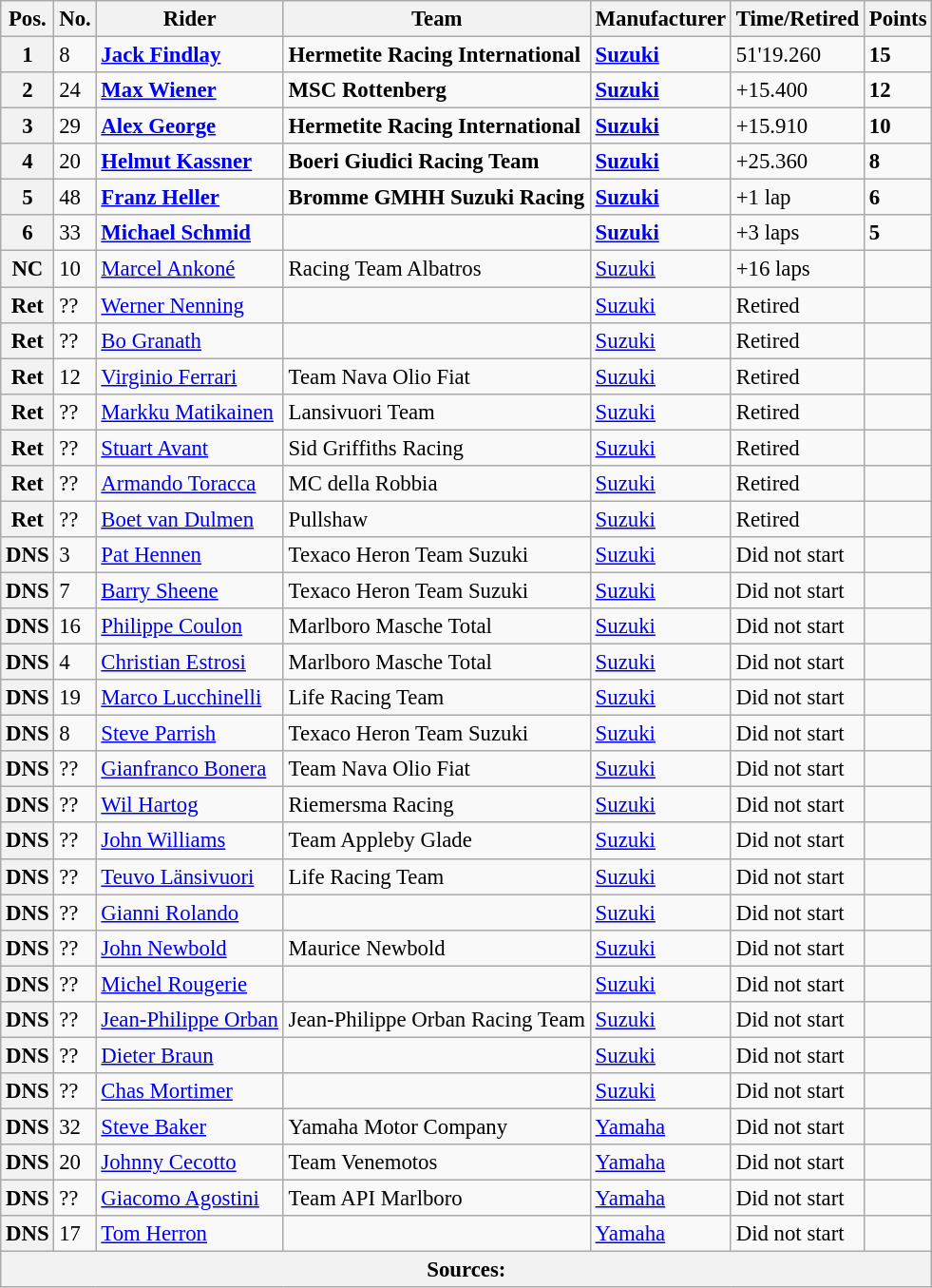<table class="wikitable" style="font-size: 95%;">
<tr>
<th>Pos.</th>
<th>No.</th>
<th>Rider</th>
<th>Team</th>
<th>Manufacturer</th>
<th>Time/Retired</th>
<th>Points</th>
</tr>
<tr>
<th>1</th>
<td>8</td>
<td> <strong><a href='#'>Jack Findlay</a></strong></td>
<td><strong>Hermetite Racing International</strong></td>
<td><strong><a href='#'>Suzuki</a></strong></td>
<td>51'19.260</td>
<td><strong>15</strong></td>
</tr>
<tr>
<th>2</th>
<td>24</td>
<td> <strong><a href='#'>Max Wiener</a></strong></td>
<td><strong>MSC Rottenberg</strong></td>
<td><strong><a href='#'>Suzuki</a></strong></td>
<td>+15.400</td>
<td><strong>12</strong></td>
</tr>
<tr>
<th>3</th>
<td>29</td>
<td> <strong><a href='#'>Alex George</a></strong></td>
<td><strong>Hermetite Racing International</strong></td>
<td><strong><a href='#'>Suzuki</a></strong></td>
<td>+15.910</td>
<td><strong>10</strong></td>
</tr>
<tr>
<th>4</th>
<td>20</td>
<td> <strong><a href='#'>Helmut Kassner</a></strong></td>
<td><strong>Boeri Giudici Racing Team</strong></td>
<td><strong><a href='#'>Suzuki</a></strong></td>
<td>+25.360</td>
<td><strong>8</strong></td>
</tr>
<tr>
<th>5</th>
<td>48</td>
<td> <strong><a href='#'>Franz Heller</a></strong></td>
<td><strong>Bromme GMHH Suzuki Racing</strong></td>
<td><strong><a href='#'>Suzuki</a></strong></td>
<td>+1 lap</td>
<td><strong>6</strong></td>
</tr>
<tr>
<th>6</th>
<td>33</td>
<td> <strong><a href='#'>Michael Schmid</a></strong></td>
<td></td>
<td><strong><a href='#'>Suzuki</a></strong></td>
<td>+3 laps</td>
<td><strong>5</strong></td>
</tr>
<tr>
<th>NC</th>
<td>10</td>
<td> <a href='#'>Marcel Ankoné</a></td>
<td>Racing Team Albatros</td>
<td><a href='#'>Suzuki</a></td>
<td>+16 laps</td>
<td></td>
</tr>
<tr>
<th>Ret</th>
<td>??</td>
<td> <a href='#'>Werner Nenning</a></td>
<td></td>
<td><a href='#'>Suzuki</a></td>
<td>Retired</td>
<td></td>
</tr>
<tr>
<th>Ret</th>
<td>??</td>
<td> <a href='#'>Bo Granath</a></td>
<td></td>
<td><a href='#'>Suzuki</a></td>
<td>Retired</td>
<td></td>
</tr>
<tr>
<th>Ret</th>
<td>12</td>
<td> <a href='#'>Virginio Ferrari</a></td>
<td>Team Nava Olio Fiat</td>
<td><a href='#'>Suzuki</a></td>
<td>Retired</td>
<td></td>
</tr>
<tr>
<th>Ret</th>
<td>??</td>
<td> <a href='#'>Markku Matikainen</a></td>
<td>Lansivuori Team</td>
<td><a href='#'>Suzuki</a></td>
<td>Retired</td>
<td></td>
</tr>
<tr>
<th>Ret</th>
<td>??</td>
<td> <a href='#'>Stuart Avant</a></td>
<td>Sid Griffiths Racing</td>
<td><a href='#'>Suzuki</a></td>
<td>Retired</td>
<td></td>
</tr>
<tr>
<th>Ret</th>
<td>??</td>
<td> <a href='#'>Armando Toracca</a></td>
<td>MC della Robbia</td>
<td><a href='#'>Suzuki</a></td>
<td>Retired</td>
<td></td>
</tr>
<tr>
<th>Ret</th>
<td>??</td>
<td> <a href='#'>Boet van Dulmen</a></td>
<td>Pullshaw</td>
<td><a href='#'>Suzuki</a></td>
<td>Retired</td>
<td></td>
</tr>
<tr>
<th>DNS</th>
<td>3</td>
<td> <a href='#'>Pat Hennen</a></td>
<td>Texaco Heron Team Suzuki</td>
<td><a href='#'>Suzuki</a></td>
<td>Did not start</td>
<td></td>
</tr>
<tr>
<th>DNS</th>
<td>7</td>
<td> <a href='#'>Barry Sheene</a></td>
<td>Texaco Heron Team Suzuki</td>
<td><a href='#'>Suzuki</a></td>
<td>Did not start</td>
<td></td>
</tr>
<tr>
<th>DNS</th>
<td>16</td>
<td> <a href='#'>Philippe Coulon</a></td>
<td>Marlboro Masche Total</td>
<td><a href='#'>Suzuki</a></td>
<td>Did not start</td>
<td></td>
</tr>
<tr>
<th>DNS</th>
<td>4</td>
<td> <a href='#'>Christian Estrosi</a></td>
<td>Marlboro Masche Total</td>
<td><a href='#'>Suzuki</a></td>
<td>Did not start</td>
<td></td>
</tr>
<tr>
<th>DNS</th>
<td>19</td>
<td> <a href='#'>Marco Lucchinelli</a></td>
<td>Life Racing Team</td>
<td><a href='#'>Suzuki</a></td>
<td>Did not start</td>
<td></td>
</tr>
<tr>
<th>DNS</th>
<td>8</td>
<td> <a href='#'>Steve Parrish</a></td>
<td>Texaco Heron Team Suzuki</td>
<td><a href='#'>Suzuki</a></td>
<td>Did not start</td>
<td></td>
</tr>
<tr>
<th>DNS</th>
<td>??</td>
<td> <a href='#'>Gianfranco Bonera</a></td>
<td>Team Nava Olio Fiat</td>
<td><a href='#'>Suzuki</a></td>
<td>Did not start</td>
<td></td>
</tr>
<tr>
<th>DNS</th>
<td>??</td>
<td> <a href='#'>Wil Hartog</a></td>
<td>Riemersma Racing</td>
<td><a href='#'>Suzuki</a></td>
<td>Did not start</td>
<td></td>
</tr>
<tr>
<th>DNS</th>
<td>??</td>
<td> <a href='#'>John Williams</a></td>
<td>Team Appleby Glade</td>
<td><a href='#'>Suzuki</a></td>
<td>Did not start</td>
<td></td>
</tr>
<tr>
<th>DNS</th>
<td>??</td>
<td> <a href='#'>Teuvo Länsivuori</a></td>
<td>Life Racing Team</td>
<td><a href='#'>Suzuki</a></td>
<td>Did not start</td>
<td></td>
</tr>
<tr>
<th>DNS</th>
<td>??</td>
<td> <a href='#'>Gianni Rolando</a></td>
<td></td>
<td><a href='#'>Suzuki</a></td>
<td>Did not start</td>
<td></td>
</tr>
<tr>
<th>DNS</th>
<td>??</td>
<td> <a href='#'>John Newbold</a></td>
<td>Maurice Newbold</td>
<td><a href='#'>Suzuki</a></td>
<td>Did not start</td>
<td></td>
</tr>
<tr>
<th>DNS</th>
<td>??</td>
<td> <a href='#'>Michel Rougerie</a></td>
<td></td>
<td><a href='#'>Suzuki</a></td>
<td>Did not start</td>
<td></td>
</tr>
<tr>
<th>DNS</th>
<td>??</td>
<td> <a href='#'>Jean-Philippe Orban</a></td>
<td>Jean-Philippe Orban Racing Team</td>
<td><a href='#'>Suzuki</a></td>
<td>Did not start</td>
<td></td>
</tr>
<tr>
<th>DNS</th>
<td>??</td>
<td> <a href='#'>Dieter Braun</a></td>
<td></td>
<td><a href='#'>Suzuki</a></td>
<td>Did not start</td>
<td></td>
</tr>
<tr>
<th>DNS</th>
<td>??</td>
<td> <a href='#'>Chas Mortimer</a></td>
<td></td>
<td><a href='#'>Suzuki</a></td>
<td>Did not start</td>
<td></td>
</tr>
<tr>
<th>DNS</th>
<td>32</td>
<td> <a href='#'>Steve Baker</a></td>
<td>Yamaha Motor Company</td>
<td><a href='#'>Yamaha</a></td>
<td>Did not start</td>
<td></td>
</tr>
<tr>
<th>DNS</th>
<td>20</td>
<td> <a href='#'>Johnny Cecotto</a></td>
<td>Team Venemotos</td>
<td><a href='#'>Yamaha</a></td>
<td>Did not start</td>
<td></td>
</tr>
<tr>
<th>DNS</th>
<td>??</td>
<td> <a href='#'>Giacomo Agostini</a></td>
<td>Team API Marlboro</td>
<td><a href='#'>Yamaha</a></td>
<td>Did not start</td>
<td></td>
</tr>
<tr>
<th>DNS</th>
<td>17</td>
<td> <a href='#'>Tom Herron</a></td>
<td></td>
<td><a href='#'>Yamaha</a></td>
<td>Did not start</td>
<td></td>
</tr>
<tr>
<th colspan=9>Sources: </th>
</tr>
</table>
